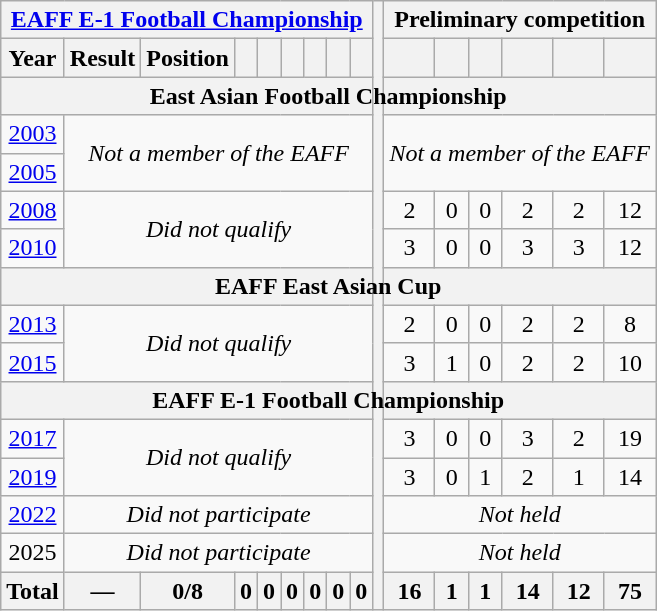<table class="wikitable" style="text-align: center;">
<tr>
<th colspan=9><a href='#'>EAFF E-1 Football Championship</a></th>
<th rowspan=39></th>
<th colspan=6>Preliminary competition</th>
</tr>
<tr>
<th>Year</th>
<th>Result</th>
<th>Position</th>
<th></th>
<th></th>
<th></th>
<th></th>
<th></th>
<th></th>
<th></th>
<th></th>
<th></th>
<th></th>
<th></th>
<th></th>
</tr>
<tr>
<th colspan=16>East Asian Football Championship</th>
</tr>
<tr>
<td> <a href='#'>2003</a></td>
<td textalign="center"; colspan="8" rowspan=2><em>Not a member of the EAFF</em></td>
<td textalign="center"; colspan="6" rowspan=2><em>Not a member of the EAFF</em></td>
</tr>
<tr>
<td> <a href='#'>2005</a></td>
</tr>
<tr>
<td> <a href='#'>2008</a></td>
<td textalign="center"; colspan="8" rowspan=2><em>Did not qualify</em></td>
<td>2</td>
<td>0</td>
<td>0</td>
<td>2</td>
<td>2</td>
<td>12</td>
</tr>
<tr>
<td> <a href='#'>2010</a></td>
<td>3</td>
<td>0</td>
<td>0</td>
<td>3</td>
<td>3</td>
<td>12</td>
</tr>
<tr>
<th colspan=16>EAFF East Asian Cup</th>
</tr>
<tr>
<td> <a href='#'>2013</a></td>
<td textalign="center"; colspan="8" rowspan=2><em>Did not qualify</em></td>
<td>2</td>
<td>0</td>
<td>0</td>
<td>2</td>
<td>2</td>
<td>8</td>
</tr>
<tr>
<td> <a href='#'>2015</a></td>
<td>3</td>
<td>1</td>
<td>0</td>
<td>2</td>
<td>2</td>
<td>10</td>
</tr>
<tr>
<th colspan=16>EAFF E-1 Football Championship</th>
</tr>
<tr>
<td> <a href='#'>2017</a></td>
<td textalign="center"; colspan="8" rowspan=2><em>Did not qualify</em></td>
<td>3</td>
<td>0</td>
<td>0</td>
<td>3</td>
<td>2</td>
<td>19</td>
</tr>
<tr>
<td> <a href='#'>2019</a></td>
<td>3</td>
<td>0</td>
<td>1</td>
<td>2</td>
<td>1</td>
<td>14</td>
</tr>
<tr>
<td> <a href='#'>2022</a></td>
<td textalign="center"; colspan="8"><em>Did not participate</em></td>
<td textalign="center"; colspan="6"><em>Not held</em></td>
</tr>
<tr>
<td> 2025</td>
<td colspan=8><em>Did not participate</em></td>
<td colspan=6><em>Not held</em></td>
</tr>
<tr>
<th><strong>Total</strong></th>
<th>—</th>
<th><strong>0/8</strong></th>
<th><strong>0</strong></th>
<th><strong>0</strong></th>
<th><strong>0</strong></th>
<th><strong>0</strong></th>
<th><strong>0</strong></th>
<th><strong>0</strong></th>
<th><strong>16</strong></th>
<th><strong>1</strong></th>
<th><strong>1</strong></th>
<th><strong>14</strong></th>
<th><strong>12</strong></th>
<th><strong>75</strong></th>
</tr>
</table>
